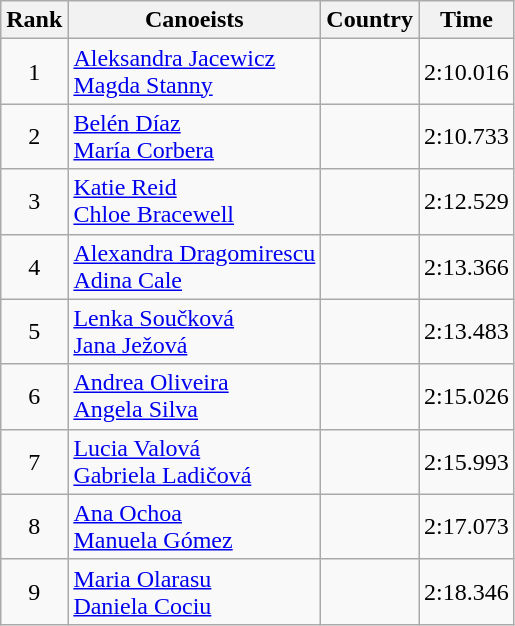<table class="wikitable" style="text-align:center">
<tr>
<th>Rank</th>
<th>Canoeists</th>
<th>Country</th>
<th>Time</th>
</tr>
<tr>
<td>1</td>
<td align="left"><a href='#'>Aleksandra Jacewicz</a><br><a href='#'>Magda Stanny</a></td>
<td align="left"></td>
<td>2:10.016</td>
</tr>
<tr>
<td>2</td>
<td align="left"><a href='#'>Belén Díaz</a><br><a href='#'>María Corbera</a></td>
<td align="left"></td>
<td>2:10.733</td>
</tr>
<tr>
<td>3</td>
<td align="left"><a href='#'>Katie Reid</a><br><a href='#'>Chloe Bracewell</a></td>
<td align="left"></td>
<td>2:12.529</td>
</tr>
<tr>
<td>4</td>
<td align="left"><a href='#'>Alexandra Dragomirescu</a><br><a href='#'>Adina Cale</a></td>
<td align="left"></td>
<td>2:13.366</td>
</tr>
<tr>
<td>5</td>
<td align="left"><a href='#'>Lenka Součková</a><br><a href='#'>Jana Ježová</a></td>
<td align="left"></td>
<td>2:13.483</td>
</tr>
<tr>
<td>6</td>
<td align="left"><a href='#'>Andrea Oliveira</a><br><a href='#'>Angela Silva</a></td>
<td align="left"></td>
<td>2:15.026</td>
</tr>
<tr>
<td>7</td>
<td align="left"><a href='#'>Lucia Valová</a><br><a href='#'>Gabriela Ladičová</a></td>
<td align="left"></td>
<td>2:15.993</td>
</tr>
<tr>
<td>8</td>
<td align="left"><a href='#'>Ana Ochoa</a><br><a href='#'>Manuela Gómez</a></td>
<td align="left"></td>
<td>2:17.073</td>
</tr>
<tr>
<td>9</td>
<td align="left"><a href='#'>Maria Olarasu</a><br><a href='#'>Daniela Cociu</a></td>
<td align="left"></td>
<td>2:18.346</td>
</tr>
</table>
